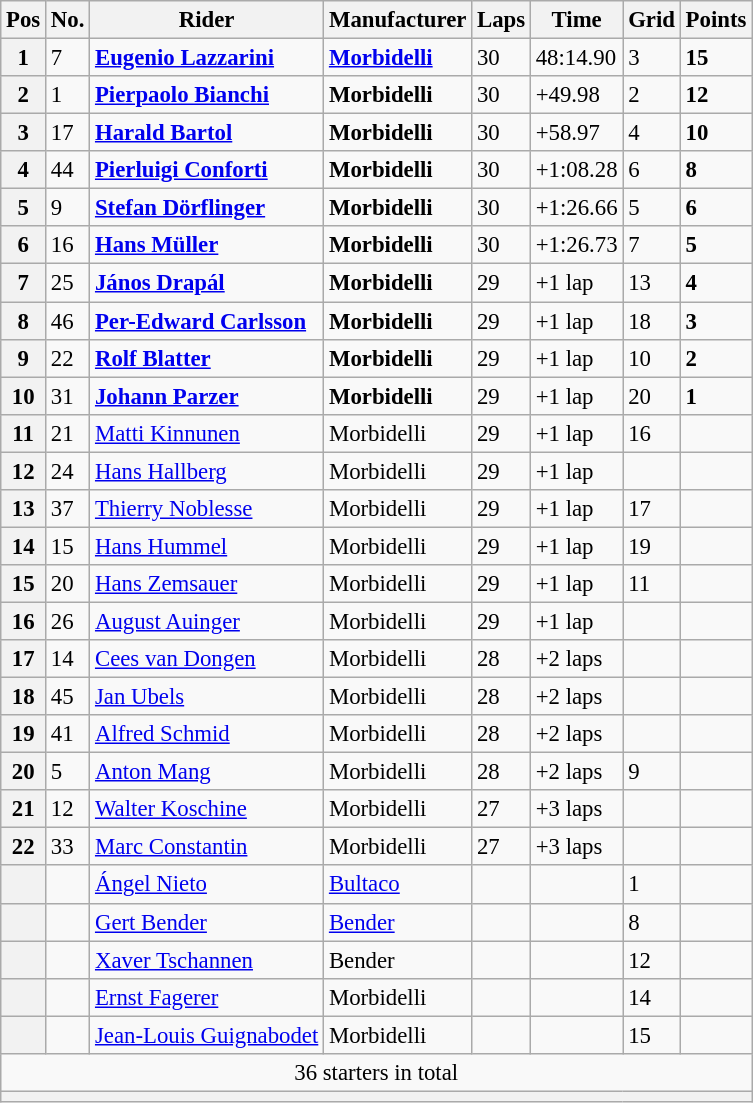<table class="wikitable" style="font-size: 95%;">
<tr>
<th>Pos</th>
<th>No.</th>
<th>Rider</th>
<th>Manufacturer</th>
<th>Laps</th>
<th>Time</th>
<th>Grid</th>
<th>Points</th>
</tr>
<tr>
<th>1</th>
<td>7</td>
<td> <strong><a href='#'>Eugenio Lazzarini</a></strong></td>
<td><strong><a href='#'>Morbidelli</a></strong></td>
<td>30</td>
<td>48:14.90</td>
<td>3</td>
<td><strong>15</strong></td>
</tr>
<tr>
<th>2</th>
<td>1</td>
<td> <strong><a href='#'>Pierpaolo Bianchi</a></strong></td>
<td><strong>Morbidelli</strong></td>
<td>30</td>
<td>+49.98</td>
<td>2</td>
<td><strong>12</strong></td>
</tr>
<tr>
<th>3</th>
<td>17</td>
<td> <strong><a href='#'>Harald Bartol</a></strong></td>
<td><strong>Morbidelli</strong></td>
<td>30</td>
<td>+58.97</td>
<td>4</td>
<td><strong>10</strong></td>
</tr>
<tr>
<th>4</th>
<td>44</td>
<td> <strong><a href='#'>Pierluigi Conforti</a></strong></td>
<td><strong>Morbidelli</strong></td>
<td>30</td>
<td>+1:08.28</td>
<td>6</td>
<td><strong>8</strong></td>
</tr>
<tr>
<th>5</th>
<td>9</td>
<td> <strong><a href='#'>Stefan Dörflinger</a></strong></td>
<td><strong>Morbidelli</strong></td>
<td>30</td>
<td>+1:26.66</td>
<td>5</td>
<td><strong>6</strong></td>
</tr>
<tr>
<th>6</th>
<td>16</td>
<td> <strong><a href='#'>Hans Müller</a></strong></td>
<td><strong>Morbidelli</strong></td>
<td>30</td>
<td>+1:26.73</td>
<td>7</td>
<td><strong>5</strong></td>
</tr>
<tr>
<th>7</th>
<td>25</td>
<td> <strong><a href='#'>János Drapál</a></strong></td>
<td><strong>Morbidelli</strong></td>
<td>29</td>
<td>+1 lap</td>
<td>13</td>
<td><strong>4</strong></td>
</tr>
<tr>
<th>8</th>
<td>46</td>
<td> <strong><a href='#'>Per-Edward Carlsson</a></strong></td>
<td><strong>Morbidelli</strong></td>
<td>29</td>
<td>+1 lap</td>
<td>18</td>
<td><strong>3</strong></td>
</tr>
<tr>
<th>9</th>
<td>22</td>
<td> <strong><a href='#'>Rolf Blatter</a></strong></td>
<td><strong>Morbidelli</strong></td>
<td>29</td>
<td>+1 lap</td>
<td>10</td>
<td><strong>2</strong></td>
</tr>
<tr>
<th>10</th>
<td>31</td>
<td> <strong><a href='#'>Johann Parzer</a></strong></td>
<td><strong>Morbidelli</strong></td>
<td>29</td>
<td>+1 lap</td>
<td>20</td>
<td><strong>1</strong></td>
</tr>
<tr>
<th>11</th>
<td>21</td>
<td> <a href='#'>Matti Kinnunen</a></td>
<td>Morbidelli</td>
<td>29</td>
<td>+1 lap</td>
<td>16</td>
<td></td>
</tr>
<tr>
<th>12</th>
<td>24</td>
<td> <a href='#'>Hans Hallberg</a></td>
<td>Morbidelli</td>
<td>29</td>
<td>+1 lap</td>
<td></td>
<td></td>
</tr>
<tr>
<th>13</th>
<td>37</td>
<td> <a href='#'>Thierry Noblesse</a></td>
<td>Morbidelli</td>
<td>29</td>
<td>+1 lap</td>
<td>17</td>
<td></td>
</tr>
<tr>
<th>14</th>
<td>15</td>
<td> <a href='#'>Hans Hummel</a></td>
<td>Morbidelli</td>
<td>29</td>
<td>+1 lap</td>
<td>19</td>
<td></td>
</tr>
<tr>
<th>15</th>
<td>20</td>
<td> <a href='#'>Hans Zemsauer</a></td>
<td>Morbidelli</td>
<td>29</td>
<td>+1 lap</td>
<td>11</td>
<td></td>
</tr>
<tr>
<th>16</th>
<td>26</td>
<td> <a href='#'>August Auinger</a></td>
<td>Morbidelli</td>
<td>29</td>
<td>+1 lap</td>
<td></td>
<td></td>
</tr>
<tr>
<th>17</th>
<td>14</td>
<td> <a href='#'>Cees van Dongen</a></td>
<td>Morbidelli</td>
<td>28</td>
<td>+2 laps</td>
<td></td>
<td></td>
</tr>
<tr>
<th>18</th>
<td>45</td>
<td> <a href='#'>Jan Ubels</a></td>
<td>Morbidelli</td>
<td>28</td>
<td>+2 laps</td>
<td></td>
<td></td>
</tr>
<tr>
<th>19</th>
<td>41</td>
<td> <a href='#'>Alfred Schmid</a></td>
<td>Morbidelli</td>
<td>28</td>
<td>+2 laps</td>
<td></td>
<td></td>
</tr>
<tr>
<th>20</th>
<td>5</td>
<td> <a href='#'>Anton Mang</a></td>
<td>Morbidelli</td>
<td>28</td>
<td>+2 laps</td>
<td>9</td>
<td></td>
</tr>
<tr>
<th>21</th>
<td>12</td>
<td> <a href='#'>Walter Koschine</a></td>
<td>Morbidelli</td>
<td>27</td>
<td>+3 laps</td>
<td></td>
<td></td>
</tr>
<tr>
<th>22</th>
<td>33</td>
<td> <a href='#'>Marc Constantin</a></td>
<td>Morbidelli</td>
<td>27</td>
<td>+3 laps</td>
<td></td>
<td></td>
</tr>
<tr>
<th></th>
<td></td>
<td> <a href='#'>Ángel Nieto</a></td>
<td><a href='#'>Bultaco</a></td>
<td></td>
<td></td>
<td>1</td>
<td></td>
</tr>
<tr>
<th></th>
<td></td>
<td> <a href='#'>Gert Bender</a></td>
<td><a href='#'>Bender</a></td>
<td></td>
<td></td>
<td>8</td>
<td></td>
</tr>
<tr>
<th></th>
<td></td>
<td> <a href='#'>Xaver Tschannen</a></td>
<td>Bender</td>
<td></td>
<td></td>
<td>12</td>
<td></td>
</tr>
<tr>
<th></th>
<td></td>
<td> <a href='#'>Ernst Fagerer</a></td>
<td>Morbidelli</td>
<td></td>
<td></td>
<td>14</td>
<td></td>
</tr>
<tr>
<th></th>
<td></td>
<td> <a href='#'>Jean-Louis Guignabodet</a></td>
<td>Morbidelli</td>
<td></td>
<td></td>
<td>15</td>
<td></td>
</tr>
<tr>
<td colspan=8 align=center>36 starters in total</td>
</tr>
<tr>
<th colspan=8></th>
</tr>
</table>
